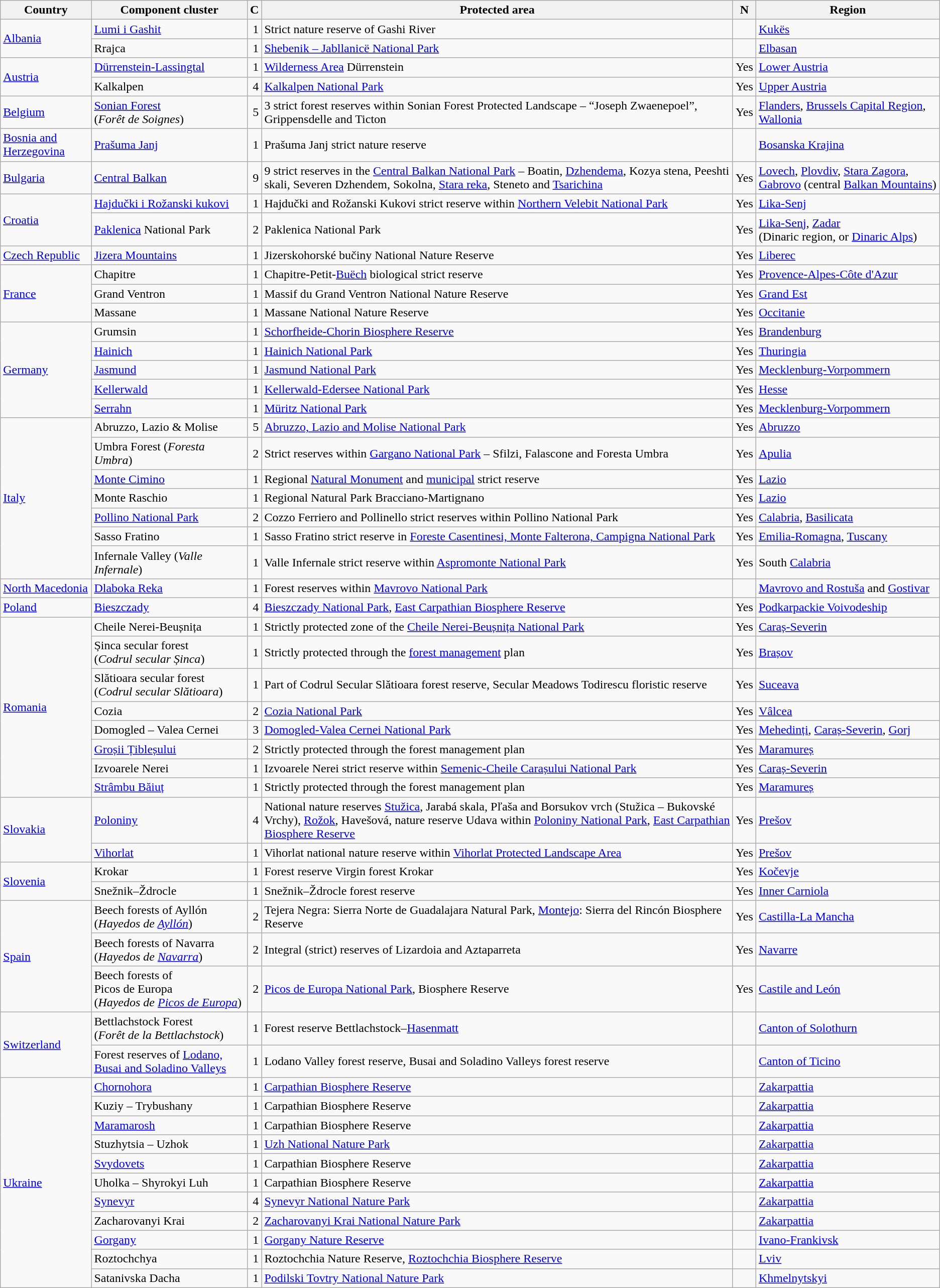<table class="wikitable">
<tr>
<th>Country</th>
<th>Component cluster</th>
<th>C</th>
<th>Protected area</th>
<th>N</th>
<th>Region</th>
</tr>
<tr>
<td rowspan=2><a href='#'>Albania</a></td>
<td><a href='#'>Lumi i Gashit</a></td>
<td style="text-align: right;">1</td>
<td>Strict nature reserve of Gashi River</td>
<td></td>
<td><a href='#'>Kukës</a></td>
</tr>
<tr>
<td>Rrajca</td>
<td style="text-align: right;">1</td>
<td><a href='#'>Shebenik – Jabllanicë National Park</a></td>
<td></td>
<td><a href='#'>Elbasan</a></td>
</tr>
<tr>
<td rowspan=2><a href='#'>Austria</a></td>
<td><a href='#'>Dürrenstein-Lassingtal</a></td>
<td style="text-align: right;">1</td>
<td><a href='#'>Wilderness Area</a> Dürrenstein</td>
<td>Yes</td>
<td><a href='#'>Lower Austria</a></td>
</tr>
<tr>
<td>Kalkalpen</td>
<td style="text-align: right;">4</td>
<td><a href='#'>Kalkalpen National Park</a></td>
<td>Yes</td>
<td><a href='#'>Upper Austria</a></td>
</tr>
<tr>
<td><a href='#'>Belgium</a></td>
<td><a href='#'>Sonian Forest</a><br>(<em>Forêt de Soignes</em>)</td>
<td style="text-align: right;">5</td>
<td>3 strict forest reserves within Sonian Forest Protected Landscape – “Joseph Zwaenepoel”, Grippensdelle and Ticton</td>
<td>Yes</td>
<td><a href='#'>Flanders</a>, <a href='#'>Brussels Capital Region</a>, <a href='#'>Wallonia</a></td>
</tr>
<tr>
<td><a href='#'>Bosnia and Herzegovina</a></td>
<td><a href='#'>Prašuma Janj</a></td>
<td style="text-align: right;">1</td>
<td>Prašuma Janj strict nature reserve</td>
<td></td>
<td><a href='#'>Bosanska Krajina</a></td>
</tr>
<tr>
<td><a href='#'>Bulgaria</a></td>
<td><a href='#'>Central Balkan</a></td>
<td style="text-align: right;">9</td>
<td>9 strict reserves in the <a href='#'>Central Balkan National Park</a> – Boatin, <a href='#'>Dzhendema</a>, Kozya stena, Peeshti skali, Severen Dzhendem, Sokolna, <a href='#'>Stara reka</a>, Steneto and <a href='#'>Tsarichina</a></td>
<td>Yes</td>
<td><a href='#'>Lovech</a>, <a href='#'>Plovdiv</a>, <a href='#'>Stara Zagora</a>, <a href='#'>Gabrovo</a> (central <a href='#'>Balkan Mountains</a>)</td>
</tr>
<tr>
<td rowspan=2><a href='#'>Croatia</a></td>
<td><a href='#'>Hajdučki i Rožanski kukovi</a></td>
<td style="text-align: right;">1</td>
<td>Hajdučki and Rožanski Kukovi strict reserve within <a href='#'>Northern Velebit National Park</a></td>
<td>Yes</td>
<td><a href='#'>Lika-Senj</a></td>
</tr>
<tr>
<td><a href='#'>Paklenica</a> National Park</td>
<td style="text-align: right;">2</td>
<td>Paklenica National Park</td>
<td>Yes</td>
<td><a href='#'>Lika-Senj</a>, <a href='#'>Zadar</a><br>(Dinaric region, or <a href='#'>Dinaric Alps</a>)</td>
</tr>
<tr>
<td><a href='#'>Czech Republic</a></td>
<td><a href='#'>Jizera Mountains</a></td>
<td style="text-align: right;">1</td>
<td>Jizerskohorské bučiny National Nature Reserve</td>
<td>Yes</td>
<td><a href='#'>Liberec</a></td>
</tr>
<tr>
<td rowspan=3><a href='#'>France</a></td>
<td>Chapitre</td>
<td style="text-align: right;">1</td>
<td>Chapitre-Petit-<a href='#'>Buëch</a> biological strict reserve</td>
<td>Yes</td>
<td><a href='#'>Provence-Alpes-Côte d'Azur</a></td>
</tr>
<tr>
<td>Grand Ventron</td>
<td style="text-align: right;">1</td>
<td>Massif du Grand Ventron National Nature Reserve</td>
<td>Yes</td>
<td><a href='#'>Grand Est</a></td>
</tr>
<tr>
<td>Massane</td>
<td style="text-align: right;">1</td>
<td>Massane National Nature Reserve</td>
<td>Yes</td>
<td><a href='#'>Occitanie</a></td>
</tr>
<tr>
<td rowspan=5><a href='#'>Germany</a></td>
<td>Grumsin</td>
<td style="text-align: right;">1</td>
<td><a href='#'>Schorfheide-Chorin Biosphere Reserve</a></td>
<td>Yes</td>
<td><a href='#'>Brandenburg</a></td>
</tr>
<tr>
<td><a href='#'>Hainich</a></td>
<td style="text-align: right;">1</td>
<td><a href='#'>Hainich National Park</a></td>
<td>Yes</td>
<td><a href='#'>Thuringia</a></td>
</tr>
<tr>
<td><a href='#'>Jasmund</a></td>
<td style="text-align: right;">1</td>
<td><a href='#'>Jasmund National Park</a></td>
<td>Yes</td>
<td><a href='#'>Mecklenburg-Vorpommern</a></td>
</tr>
<tr>
<td><a href='#'>Kellerwald</a></td>
<td style="text-align: right;">1</td>
<td><a href='#'>Kellerwald-Edersee National Park</a></td>
<td>Yes</td>
<td><a href='#'>Hesse</a></td>
</tr>
<tr>
<td><a href='#'>Serrahn</a></td>
<td style="text-align: right;">1</td>
<td><a href='#'>Müritz National Park</a></td>
<td>Yes</td>
<td><a href='#'>Mecklenburg-Vorpommern</a></td>
</tr>
<tr>
<td rowspan=7><a href='#'>Italy</a></td>
<td>Abruzzo, Lazio & Molise</td>
<td style="text-align: right;">5</td>
<td><a href='#'>Abruzzo, Lazio and Molise National Park</a></td>
<td>Yes</td>
<td><a href='#'>Abruzzo</a></td>
</tr>
<tr>
<td>Umbra Forest (<em>Foresta Umbra</em>)</td>
<td style="text-align: right;">2</td>
<td>Strict reserves within <a href='#'>Gargano National Park</a> – Sfilzi, Falascone and Foresta Umbra</td>
<td>Yes</td>
<td><a href='#'>Apulia</a></td>
</tr>
<tr>
<td><a href='#'>Monte Cimino</a></td>
<td style="text-align: right;">1</td>
<td>Regional <a href='#'>Natural Monument</a> and <a href='#'>municipal</a> strict reserve</td>
<td>Yes</td>
<td><a href='#'>Lazio</a></td>
</tr>
<tr>
<td>Monte Raschio</td>
<td style="text-align: right;">1</td>
<td>Regional Natural Park Bracciano-Martignano</td>
<td>Yes</td>
<td><a href='#'>Lazio</a></td>
</tr>
<tr>
<td><a href='#'>Pollino National Park</a></td>
<td style="text-align: right;">2</td>
<td>Cozzo Ferriero and Pollinello strict reserves within Pollino National Park</td>
<td>Yes</td>
<td><a href='#'>Calabria</a>, <a href='#'>Basilicata</a></td>
</tr>
<tr>
<td>Sasso Fratino</td>
<td style="text-align: right;">1</td>
<td>Sasso Fratino strict reserve in <a href='#'>Foreste Casentinesi, Monte Falterona, Campigna National Park</a></td>
<td>Yes</td>
<td><a href='#'>Emilia-Romagna</a>, <a href='#'>Tuscany</a></td>
</tr>
<tr>
<td>Infernale Valley (<em>Valle Infernale</em>)</td>
<td style="text-align: right;">1</td>
<td>Valle Infernale strict reserve within <a href='#'>Aspromonte National Park</a></td>
<td>Yes</td>
<td>South <a href='#'>Calabria</a></td>
</tr>
<tr>
<td><a href='#'>North Macedonia</a></td>
<td><a href='#'>Dlaboka Reka</a></td>
<td style="text-align: right;">1</td>
<td>Forest reserves within <a href='#'>Mavrovo National Park</a></td>
<td></td>
<td><a href='#'>Mavrovo and Rostuša</a> and <a href='#'>Gostivar</a></td>
</tr>
<tr>
<td><a href='#'>Poland</a></td>
<td><a href='#'>Bieszczady</a></td>
<td style="text-align: right;">4</td>
<td><a href='#'>Bieszczady National Park</a>, <a href='#'>East Carpathian Biosphere Reserve</a></td>
<td>Yes</td>
<td><a href='#'>Podkarpackie Voivodeship</a></td>
</tr>
<tr>
<td rowspan=8><a href='#'>Romania</a></td>
<td>Cheile Nerei-Beușnița</td>
<td style="text-align: right;">1</td>
<td>Strictly protected zone of the <a href='#'>Cheile Nerei-Beușnița National Park</a></td>
<td>Yes</td>
<td><a href='#'>Caraș-Severin</a></td>
</tr>
<tr>
<td>Șinca secular forest<br>(<em>Codrul secular Șinca</em>)</td>
<td style="text-align: right;">1</td>
<td>Strictly protected through the <a href='#'>forest management</a> plan</td>
<td>Yes</td>
<td><a href='#'>Brașov</a></td>
</tr>
<tr>
<td>Slătioara secular forest<br>(<em>Codrul secular Slătioara</em>)</td>
<td style="text-align: right;">1</td>
<td>Part of Codrul Secular Slătioara forest reserve, Secular Meadows Todirescu floristic reserve</td>
<td>Yes</td>
<td><a href='#'>Suceava</a></td>
</tr>
<tr>
<td>Cozia</td>
<td style="text-align: right;">2</td>
<td><a href='#'>Cozia National Park</a></td>
<td>Yes</td>
<td><a href='#'>Vâlcea</a></td>
</tr>
<tr>
<td>Domogled – Valea Cernei</td>
<td style="text-align: right;">3</td>
<td><a href='#'>Domogled-Valea Cernei National Park</a></td>
<td>Yes</td>
<td><a href='#'>Mehedinți</a>, <a href='#'>Caraș-Severin</a>, <a href='#'>Gorj</a></td>
</tr>
<tr>
<td><a href='#'>Groșii Țibleșului</a></td>
<td style="text-align: right;">2</td>
<td>Strictly protected through the forest management plan</td>
<td>Yes</td>
<td><a href='#'>Maramureș</a></td>
</tr>
<tr>
<td>Izvoarele Nerei</td>
<td style="text-align: right;">1</td>
<td>Izvoarele Nerei strict reserve within <a href='#'>Semenic-Cheile Carașului National Park</a></td>
<td>Yes</td>
<td><a href='#'>Caraș-Severin</a></td>
</tr>
<tr>
<td><a href='#'>Strâmbu Băiuț</a></td>
<td style="text-align: right;">1</td>
<td>Strictly protected through the forest management plan</td>
<td>Yes</td>
<td><a href='#'>Maramureș</a></td>
</tr>
<tr>
<td rowspan=2><a href='#'>Slovakia</a></td>
<td><a href='#'>Poloniny</a></td>
<td style="text-align: right;">4</td>
<td>National nature reserves <a href='#'>Stužica</a>, Jarabá skala, Pľaša and Borsukov vrch (Stužica – Bukovské Vrchy), <a href='#'>Rožok</a>, Havešová, nature reserve  Udava within <a href='#'>Poloniny National Park</a>, <a href='#'>East Carpathian Biosphere Reserve</a></td>
<td>Yes</td>
<td><a href='#'>Prešov</a></td>
</tr>
<tr>
<td><a href='#'>Vihorlat</a></td>
<td style="text-align: right;">1</td>
<td>Vihorlat national nature reserve within <a href='#'>Vihorlat Protected Landscape Area</a></td>
<td>Yes</td>
<td><a href='#'>Prešov</a></td>
</tr>
<tr>
<td rowspan=2><a href='#'>Slovenia</a></td>
<td>Krokar</td>
<td style="text-align: right;">1</td>
<td>Forest reserve Virgin forest Krokar</td>
<td>Yes</td>
<td><a href='#'>Kočevje</a></td>
</tr>
<tr>
<td>Snežnik–Ždrocle</td>
<td style="text-align: right;">1</td>
<td>Snežnik–Ždrocle forest reserve</td>
<td>Yes</td>
<td><a href='#'>Inner Carniola</a></td>
</tr>
<tr>
<td rowspan=3><a href='#'>Spain</a></td>
<td>Beech forests of Ayllón<br>(<em>Hayedos de <a href='#'>Ayllón</a></em>)</td>
<td style="text-align: right;">2</td>
<td>Tejera Negra: Sierra Norte de Guadalajara Natural Park, <a href='#'>Montejo</a>: Sierra del Rincón Biosphere Reserve</td>
<td>Yes</td>
<td><a href='#'>Castilla-La Mancha</a></td>
</tr>
<tr>
<td>Beech forests of Navarra<br>(<em>Hayedos de <a href='#'>Navarra</a></em>)</td>
<td style="text-align: right;">2</td>
<td>Integral (strict) reserves of Lizardoia and Aztaparreta</td>
<td>Yes</td>
<td><a href='#'>Navarre</a></td>
</tr>
<tr>
<td>Beech forests of<br>Picos de Europa<br>(<em>Hayedos de <a href='#'>Picos de Europa</a></em>)</td>
<td style="text-align: right;">2</td>
<td><a href='#'>Picos de Europa National Park</a>, Biosphere Reserve</td>
<td>Yes</td>
<td><a href='#'>Castile and León</a></td>
</tr>
<tr>
<td rowspan=2><a href='#'>Switzerland</a></td>
<td>Bettlachstock Forest<br>(<em>Forêt de la Bettlachstock</em>)</td>
<td style="text-align: right;">1</td>
<td>Forest reserve Bettlachstock–<a href='#'>Hasenmatt</a></td>
<td></td>
<td><a href='#'>Canton of Solothurn</a></td>
</tr>
<tr>
<td>Forest reserves of <a href='#'>Lodano, Busai and Soladino Valleys</a></td>
<td style="text-align: right;">1</td>
<td>Lodano Valley forest reserve, Busai and Soladino Valleys forest reserve</td>
<td></td>
<td><a href='#'>Canton of Ticino</a></td>
</tr>
<tr>
<td rowspan=11><a href='#'>Ukraine</a></td>
<td><a href='#'>Chornohora</a></td>
<td style="text-align: right;">1</td>
<td><a href='#'>Carpathian Biosphere Reserve</a></td>
<td></td>
<td><a href='#'>Zakarpattia</a></td>
</tr>
<tr>
<td>Kuziy – Trybushany</td>
<td style="text-align: right;">1</td>
<td>Carpathian Biosphere Reserve</td>
<td></td>
<td><a href='#'>Zakarpattia</a></td>
</tr>
<tr>
<td><a href='#'>Maramarosh</a></td>
<td style="text-align: right;">1</td>
<td>Carpathian Biosphere Reserve</td>
<td></td>
<td><a href='#'>Zakarpattia</a></td>
</tr>
<tr>
<td>Stuzhytsia – Uzhok</td>
<td style="text-align: right;">1</td>
<td><a href='#'>Uzh National Nature Park</a></td>
<td></td>
<td><a href='#'>Zakarpattia</a></td>
</tr>
<tr>
<td><a href='#'>Svydovets</a></td>
<td style="text-align: right;">1</td>
<td>Carpathian Biosphere Reserve</td>
<td></td>
<td><a href='#'>Zakarpattia</a></td>
</tr>
<tr>
<td>Uholka – Shyrokyi Luh</td>
<td style="text-align: right;">1</td>
<td>Carpathian Biosphere Reserve</td>
<td></td>
<td><a href='#'>Zakarpattia</a></td>
</tr>
<tr>
<td><a href='#'>Synevyr</a></td>
<td style="text-align: right;">4</td>
<td><a href='#'>Synevyr National Nature Park</a></td>
<td></td>
<td><a href='#'>Zakarpattia</a></td>
</tr>
<tr>
<td>Zacharovanyi Krai</td>
<td style="text-align: right;">2</td>
<td><a href='#'>Zacharovanyi Krai National Nature Park</a></td>
<td></td>
<td><a href='#'>Zakarpattia</a></td>
</tr>
<tr>
<td><a href='#'>Gorgany</a></td>
<td style="text-align: right;">1</td>
<td><a href='#'>Gorgany Nature Reserve</a></td>
<td></td>
<td><a href='#'>Ivano-Frankivsk</a></td>
</tr>
<tr>
<td>Roztochchya</td>
<td style="text-align: right;">1</td>
<td>Roztochchia Nature Reserve, <a href='#'>Roztochchia Biosphere Reserve</a></td>
<td></td>
<td><a href='#'>Lviv</a></td>
</tr>
<tr>
<td>Satanіvska Dacha</td>
<td style="text-align: right;">1</td>
<td><a href='#'>Podilski Tovtry National Nature Park</a></td>
<td></td>
<td><a href='#'>Khmelnytskyi</a></td>
</tr>
</table>
